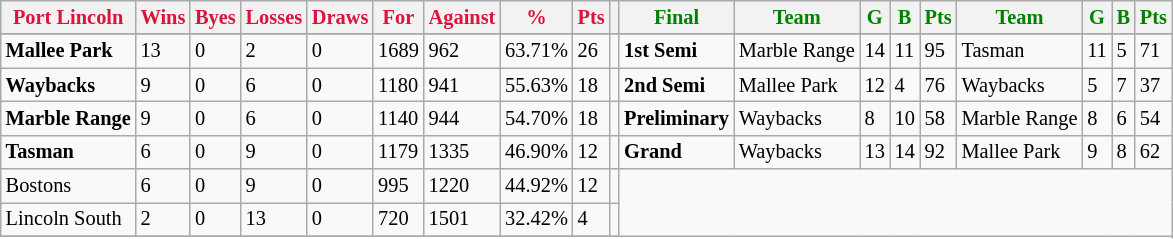<table style="font-size: 85%; text-align: left;" class="wikitable">
<tr>
<th style="color:crimson">Port Lincoln</th>
<th style="color:crimson">Wins</th>
<th style="color:crimson">Byes</th>
<th style="color:crimson">Losses</th>
<th style="color:crimson">Draws</th>
<th style="color:crimson">For</th>
<th style="color:crimson">Against</th>
<th style="color:crimson">%</th>
<th style="color:crimson">Pts</th>
<th></th>
<th style="color:green">Final</th>
<th style="color:green">Team</th>
<th style="color:green">G</th>
<th style="color:green">B</th>
<th style="color:green">Pts</th>
<th style="color:green">Team</th>
<th style="color:green">G</th>
<th style="color:green">B</th>
<th style="color:green">Pts</th>
</tr>
<tr>
</tr>
<tr>
</tr>
<tr>
<td><strong>	Mallee Park	</strong></td>
<td>13</td>
<td>0</td>
<td>2</td>
<td>0</td>
<td>1689</td>
<td>962</td>
<td>63.71%</td>
<td>26</td>
<td></td>
<td><strong>1st Semi</strong></td>
<td>Marble Range</td>
<td>14</td>
<td>11</td>
<td>95</td>
<td>Tasman</td>
<td>11</td>
<td>5</td>
<td>71</td>
</tr>
<tr>
<td><strong>	Waybacks	</strong></td>
<td>9</td>
<td>0</td>
<td>6</td>
<td>0</td>
<td>1180</td>
<td>941</td>
<td>55.63%</td>
<td>18</td>
<td></td>
<td><strong>2nd Semi</strong></td>
<td>Mallee Park</td>
<td>12</td>
<td>4</td>
<td>76</td>
<td>Waybacks</td>
<td>5</td>
<td>7</td>
<td>37</td>
</tr>
<tr>
<td><strong>	Marble Range	</strong></td>
<td>9</td>
<td>0</td>
<td>6</td>
<td>0</td>
<td>1140</td>
<td>944</td>
<td>54.70%</td>
<td>18</td>
<td></td>
<td><strong>Preliminary</strong></td>
<td>Waybacks</td>
<td>8</td>
<td>10</td>
<td>58</td>
<td>Marble Range</td>
<td>8</td>
<td>6</td>
<td>54</td>
</tr>
<tr>
<td><strong>	Tasman	</strong></td>
<td>6</td>
<td>0</td>
<td>9</td>
<td>0</td>
<td>1179</td>
<td>1335</td>
<td>46.90%</td>
<td>12</td>
<td></td>
<td><strong>Grand</strong></td>
<td>Waybacks</td>
<td>13</td>
<td>14</td>
<td>92</td>
<td>Mallee Park</td>
<td>9</td>
<td>8</td>
<td>62</td>
</tr>
<tr>
<td>Bostons</td>
<td>6</td>
<td>0</td>
<td>9</td>
<td>0</td>
<td>995</td>
<td>1220</td>
<td>44.92%</td>
<td>12</td>
<td></td>
</tr>
<tr>
<td>Lincoln South</td>
<td>2</td>
<td>0</td>
<td>13</td>
<td>0</td>
<td>720</td>
<td>1501</td>
<td>32.42%</td>
<td>4</td>
<td></td>
</tr>
<tr>
</tr>
</table>
